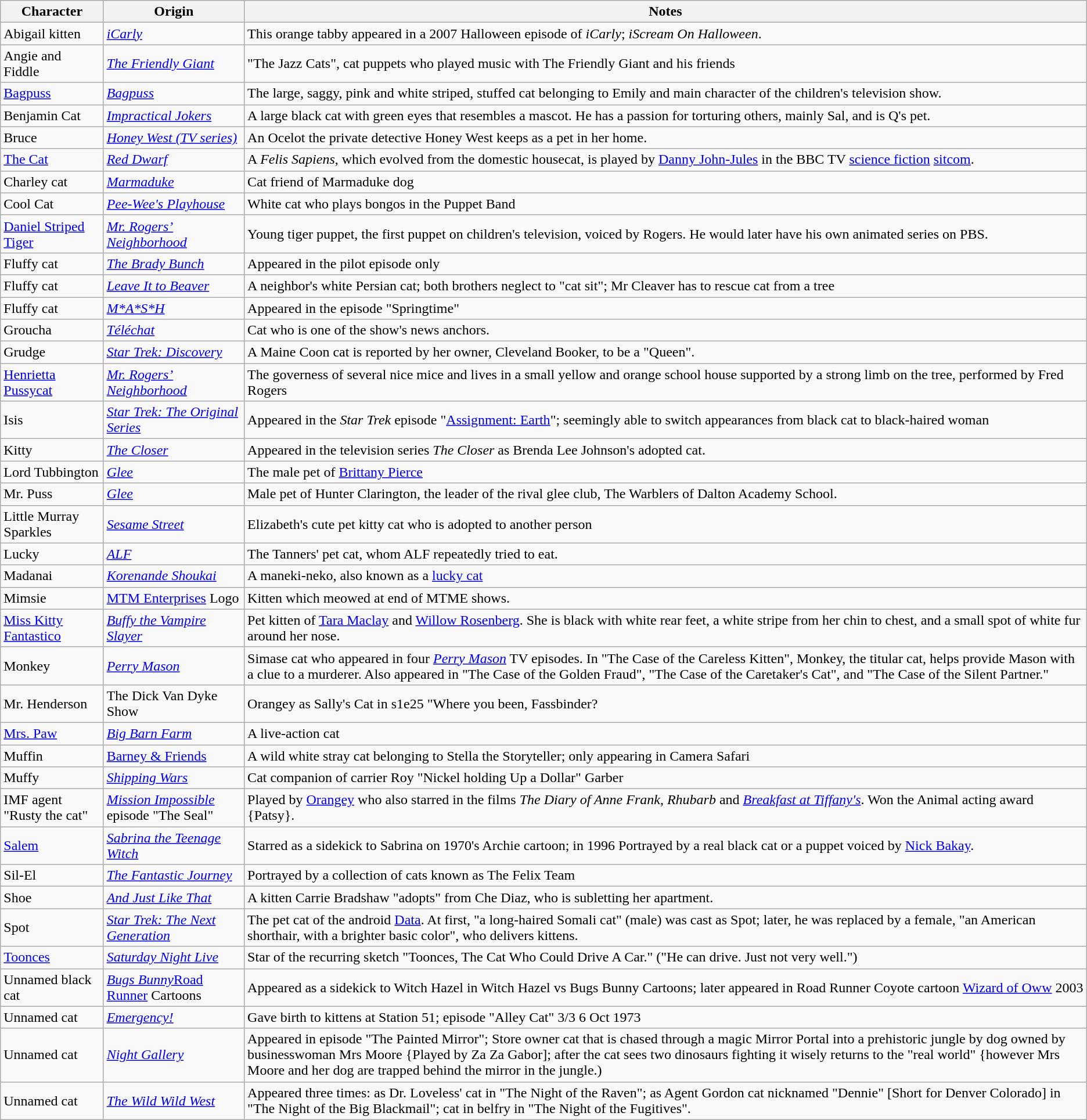<table class="wikitable sortable">
<tr>
<th>Character</th>
<th>Origin</th>
<th>Notes</th>
</tr>
<tr>
<td>Abigail kitten</td>
<td><em><a href='#'>iCarly</a></em></td>
<td>This orange tabby appeared in a 2007 Halloween episode of <em>iCarly</em>; <em>iScream On Halloween</em>.</td>
</tr>
<tr>
<td>Angie and Fiddle</td>
<td><em><a href='#'>The Friendly Giant</a></em></td>
<td>"The Jazz Cats", cat puppets who played music with The Friendly Giant and his friends</td>
</tr>
<tr>
<td><a href='#'>Bagpuss</a></td>
<td><em><a href='#'>Bagpuss</a></em></td>
<td>The large, saggy, pink and white striped, stuffed cat belonging to Emily and main character of the children's television show.</td>
</tr>
<tr>
<td>Benjamin Cat</td>
<td><em><a href='#'>Impractical Jokers</a></em></td>
<td>A large black cat with green eyes that resembles a mascot.  He has a passion for torturing others, mainly Sal, and is Q's pet.</td>
</tr>
<tr>
<td>Bruce</td>
<td><em><a href='#'>Honey West (TV series)</a></em></td>
<td>An Ocelot the private detective Honey West keeps as a pet in her home.</td>
</tr>
<tr>
<td><a href='#'>The Cat</a></td>
<td><em><a href='#'>Red Dwarf</a></em></td>
<td>A <em>Felis Sapiens</em>, which evolved from the domestic housecat, is played by <a href='#'>Danny John-Jules</a> in the BBC TV <a href='#'>science fiction</a> <a href='#'>sitcom</a>.</td>
</tr>
<tr>
<td>Charley cat</td>
<td><em><a href='#'>Marmaduke</a></em></td>
<td>Cat friend of Marmaduke dog</td>
</tr>
<tr>
<td>Cool Cat</td>
<td><em><a href='#'>Pee-Wee's Playhouse</a></em></td>
<td>White cat who plays bongos in the Puppet Band</td>
</tr>
<tr>
<td><a href='#'>Daniel Striped Tiger</a></td>
<td><em><a href='#'>Mr. Rogers’ Neighborhood</a></em></td>
<td>Young tiger puppet, the first puppet on children's television, voiced by Rogers. He would later have his own animated series on PBS.</td>
</tr>
<tr>
<td>Fluffy cat</td>
<td><em><a href='#'>The Brady Bunch</a></em></td>
<td>Appeared in the pilot episode only</td>
</tr>
<tr>
<td>Fluffy cat</td>
<td><em><a href='#'>Leave It to Beaver</a></em></td>
<td>A neighbor's white Persian cat; both brothers neglect to "cat sit"; Mr Cleaver has to rescue cat from a tree</td>
</tr>
<tr>
<td>Fluffy cat</td>
<td><em><a href='#'>M*A*S*H</a></em></td>
<td>Appeared in the episode "Springtime"</td>
</tr>
<tr>
<td>Groucha</td>
<td><em><a href='#'>Téléchat</a></em></td>
<td>Cat who is one of the show's news anchors.</td>
</tr>
<tr>
<td>Grudge</td>
<td><em><a href='#'>Star Trek: Discovery</a></em></td>
<td>A Maine Coon cat is reported by her owner, Cleveland Booker, to be a "Queen".</td>
</tr>
<tr>
<td><a href='#'>Henrietta Pussycat</a></td>
<td><em><a href='#'>Mr. Rogers’ Neighborhood</a></em></td>
<td>The governess of several nice mice and lives in a small yellow and orange school house supported by a strong limb on the tree, performed by Fred Rogers</td>
</tr>
<tr>
<td>Isis</td>
<td><em><a href='#'>Star Trek: The Original Series</a></em></td>
<td>Appeared in the <em>Star Trek</em> episode "<a href='#'>Assignment: Earth</a>"; seemingly able to switch appearances from black cat to black-haired woman</td>
</tr>
<tr>
<td>Kitty</td>
<td><em><a href='#'>The Closer</a></em></td>
<td>Appeared in the television series <em>The Closer</em> as Brenda Lee Johnson's adopted cat.</td>
</tr>
<tr>
<td>Lord Tubbington</td>
<td><em><a href='#'>Glee</a></em></td>
<td>The male pet of <a href='#'>Brittany Pierce</a></td>
</tr>
<tr>
<td>Mr. Puss</td>
<td><em><a href='#'>Glee</a></em></td>
<td>Male pet of Hunter Clarington, the leader of the rival glee club, The Warblers of Dalton Academy School.</td>
</tr>
<tr>
<td>Little Murray Sparkles</td>
<td><em><a href='#'>Sesame Street</a></em></td>
<td>Elizabeth's cute pet kitty cat who is adopted to another person</td>
</tr>
<tr>
<td>Lucky</td>
<td><em><a href='#'>ALF</a></em></td>
<td>The Tanners' pet cat, whom ALF repeatedly tried to eat.</td>
</tr>
<tr>
<td>Madanai</td>
<td><em><a href='#'>Korenande Shoukai</a></em></td>
<td>A maneki-neko, also known as a <a href='#'>lucky cat</a></td>
</tr>
<tr>
<td>Mimsie</td>
<td><a href='#'>MTM Enterprises</a> Logo</td>
<td>Kitten which meowed at end of MTME shows.</td>
</tr>
<tr>
<td><a href='#'>Miss Kitty Fantastico</a></td>
<td><em><a href='#'>Buffy the Vampire Slayer</a></em></td>
<td>Pet kitten of <a href='#'>Tara Maclay</a> and <a href='#'>Willow Rosenberg</a>. She is black with white rear feet, a white stripe from her chin to chest, and a small spot of white fur around her nose.</td>
</tr>
<tr>
<td>Monkey</td>
<td><em><a href='#'>Perry Mason</a></em></td>
<td>Simase cat who appeared in four <em><a href='#'>Perry Mason</a></em> TV episodes. In "The Case of the Careless Kitten", Monkey, the titular cat, helps provide Mason with a clue to a murderer. Also appeared in "The Case of the Golden Fraud", "The Case of the Caretaker's Cat", and "The Case of the Silent Partner."</td>
</tr>
<tr>
<td>Mr. Henderson</td>
<td>The Dick Van Dyke Show</td>
<td>Orangey as Sally's Cat in s1e25 "Where you been, Fassbinder?</td>
</tr>
<tr>
<td><a href='#'>Mrs. Paw</a></td>
<td><em><a href='#'>Big Barn Farm</a></em></td>
<td>A live-action cat</td>
</tr>
<tr>
<td>Muffin</td>
<td><a href='#'>Barney & Friends</a></td>
<td>A wild white stray cat belonging to Stella the Storyteller; only appearing in Camera Safari</td>
</tr>
<tr>
<td>Muffy</td>
<td><em><a href='#'>Shipping Wars</a></em></td>
<td>Cat companion of carrier Roy "Nickel holding Up a Dollar" Garber</td>
</tr>
<tr>
<td>IMF agent "Rusty the cat"</td>
<td><em><a href='#'>Mission Impossible</a></em> episode "The Seal"</td>
<td>Played by <a href='#'>Orangey</a> who also starred in the films <em>The Diary of Anne Frank</em>, <em>Rhubarb</em> and <a href='#'><em>Breakfast at Tiffany's</em></a>. Won the Animal acting award {Patsy}.</td>
</tr>
<tr>
<td><a href='#'>Salem</a></td>
<td><em><a href='#'>Sabrina the Teenage Witch</a></em></td>
<td>Starred as a sidekick to Sabrina on 1970's Archie cartoon; in 1996 Portrayed by a real black cat or a puppet voiced by <a href='#'>Nick Bakay</a>.</td>
</tr>
<tr>
<td>Sil-El</td>
<td><em><a href='#'>The Fantastic Journey</a></em></td>
<td>Portrayed by a collection of cats known as The Felix Team</td>
</tr>
<tr>
<td>Shoe</td>
<td><em><a href='#'>And Just Like That</a></em></td>
<td>A kitten Carrie Bradshaw "adopts" from Che Diaz, who is subletting her apartment.</td>
</tr>
<tr>
<td>Spot</td>
<td><em><a href='#'>Star Trek: The Next Generation</a></em></td>
<td>The pet cat of the android <a href='#'>Data</a>. At first, "a long-haired Somali cat" (male) was cast as Spot; later, he was replaced by a female, "an American shorthair, with a brighter basic color", who delivers kittens.</td>
</tr>
<tr>
<td><a href='#'>Toonces</a></td>
<td><em><a href='#'>Saturday Night Live</a></em></td>
<td>Star of the recurring sketch "Toonces, The Cat Who Could Drive A Car." ("He can drive. Just not very well.")</td>
</tr>
<tr>
<td>Unnamed black cat</td>
<td><em><a href='#'>Bugs Bunny</a></em><a href='#'>Road Runner</a> Cartoons</td>
<td>Appeared as a sidekick to Witch Hazel in Witch Hazel vs Bugs Bunny Cartoons; later appeared in Road Runner Coyote cartoon <a href='#'>Wizard of Oww</a> 2003</td>
</tr>
<tr>
<td>Unnamed cat</td>
<td><em><a href='#'>Emergency!</a></em></td>
<td>Gave birth to kittens at Station 51; episode "Alley Cat" 3/3 6 Oct 1973</td>
</tr>
<tr>
<td>Unnamed cat</td>
<td><em><a href='#'>Night Gallery</a></em></td>
<td>Appeared in episode "The Painted Mirror"; Store owner cat that is chased through a magic Mirror Portal into a prehistoric jungle by dog owned by businesswoman Mrs Moore {Played by Za Za Gabor]; after the cat sees two dinosaurs fighting it wisely returns to the "real world" {however Mrs Moore and her dog are trapped behind the mirror in the jungle.)</td>
</tr>
<tr>
<td>Unnamed cat</td>
<td><em><a href='#'>The Wild Wild West</a></em></td>
<td>Appeared three times: as Dr. Loveless' cat in "The Night of the Raven"; as Agent Gordon cat nicknamed "Dennie" [Short for Denver Colorado] in "The Night of the Big Blackmail"; cat in belfry in "The Night of the Fugitives".</td>
</tr>
</table>
